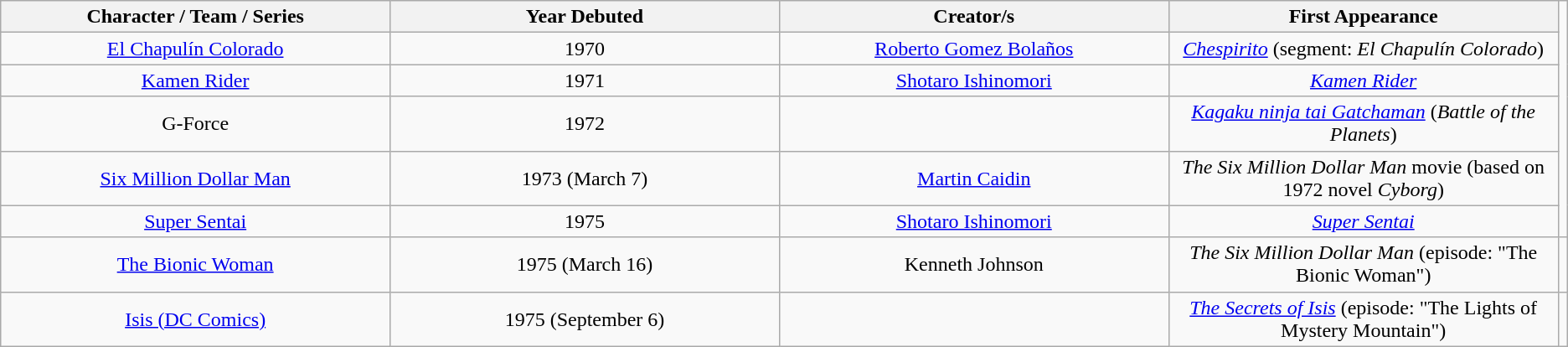<table class="wikitable" style="text-align:center">
<tr>
<th style="width:25%;">Character / Team / Series</th>
<th style="width:25%;">Year Debuted</th>
<th style="width:25%;">Creator/s</th>
<th style="width:25%;">First Appearance</th>
</tr>
<tr>
<td><a href='#'>El Chapulín Colorado</a></td>
<td>1970</td>
<td><a href='#'>Roberto Gomez Bolaños</a></td>
<td><em><a href='#'>Chespirito</a></em> (segment: <em>El Chapulín Colorado</em>)</td>
</tr>
<tr>
<td><a href='#'>Kamen Rider</a></td>
<td>1971</td>
<td><a href='#'>Shotaro Ishinomori</a></td>
<td><em><a href='#'>Kamen Rider</a></em></td>
</tr>
<tr>
<td>G-Force</td>
<td>1972</td>
<td></td>
<td><em><a href='#'>Kagaku ninja tai Gatchaman</a></em> (<em>Battle of the Planets</em>)</td>
</tr>
<tr>
<td><a href='#'>Six Million Dollar Man</a></td>
<td>1973 (March 7)</td>
<td><a href='#'>Martin Caidin</a></td>
<td><em>The Six Million Dollar Man</em> movie (based on 1972 novel <em>Cyborg</em>)</td>
</tr>
<tr>
<td><a href='#'>Super Sentai</a></td>
<td>1975</td>
<td><a href='#'>Shotaro Ishinomori</a></td>
<td><em><a href='#'>Super Sentai</a></em></td>
</tr>
<tr>
<td><a href='#'>The Bionic Woman</a></td>
<td>1975 (March 16)</td>
<td>Kenneth Johnson</td>
<td><em>The Six Million Dollar Man</em> (episode: "The Bionic Woman")</td>
<td></td>
</tr>
<tr>
<td><a href='#'>Isis (DC Comics)</a></td>
<td>1975 (September 6)</td>
<td></td>
<td><em><a href='#'>The Secrets of Isis</a></em> (episode: "The Lights of Mystery Mountain")</td>
</tr>
</table>
